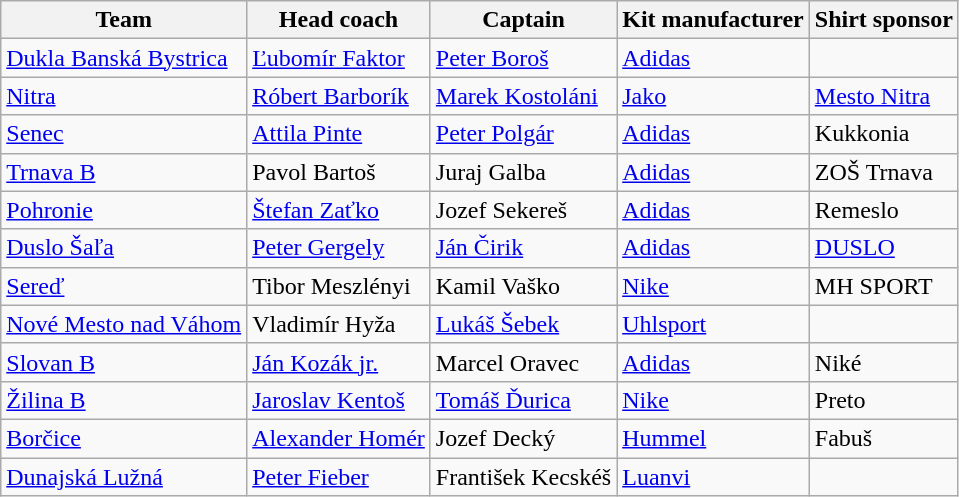<table class="wikitable sortable">
<tr>
<th>Team</th>
<th>Head coach</th>
<th>Captain</th>
<th>Kit manufacturer</th>
<th>Shirt sponsor</th>
</tr>
<tr>
<td><a href='#'>Dukla Banská Bystrica</a></td>
<td> <a href='#'>Ľubomír Faktor</a></td>
<td> <a href='#'>Peter Boroš</a></td>
<td><a href='#'>Adidas</a></td>
<td></td>
</tr>
<tr>
<td><a href='#'>Nitra</a></td>
<td> <a href='#'>Róbert Barborík</a></td>
<td> <a href='#'>Marek Kostoláni</a></td>
<td><a href='#'>Jako</a></td>
<td><a href='#'>Mesto Nitra</a></td>
</tr>
<tr>
<td><a href='#'>Senec</a></td>
<td> <a href='#'>Attila Pinte</a></td>
<td> <a href='#'>Peter Polgár</a></td>
<td><a href='#'>Adidas</a></td>
<td>Kukkonia</td>
</tr>
<tr>
<td><a href='#'>Trnava B</a></td>
<td> Pavol Bartoš</td>
<td> Juraj Galba</td>
<td><a href='#'>Adidas</a></td>
<td>ZOŠ Trnava</td>
</tr>
<tr>
<td><a href='#'>Pohronie</a></td>
<td> <a href='#'>Štefan Zaťko</a></td>
<td> Jozef Sekereš</td>
<td><a href='#'>Adidas</a></td>
<td>Remeslo</td>
</tr>
<tr>
<td><a href='#'>Duslo Šaľa</a></td>
<td> <a href='#'>Peter Gergely</a></td>
<td> <a href='#'>Ján Čirik</a></td>
<td><a href='#'>Adidas</a></td>
<td><a href='#'>DUSLO</a></td>
</tr>
<tr>
<td><a href='#'>Sereď</a></td>
<td> Tibor Meszlényi</td>
<td> Kamil Vaško</td>
<td><a href='#'>Nike</a></td>
<td>MH SPORT</td>
</tr>
<tr>
<td><a href='#'>Nové Mesto nad Váhom</a></td>
<td> Vladimír Hyža</td>
<td> <a href='#'>Lukáš Šebek</a></td>
<td><a href='#'>Uhlsport</a></td>
<td></td>
</tr>
<tr>
<td><a href='#'>Slovan B</a></td>
<td> <a href='#'>Ján Kozák jr.</a></td>
<td> Marcel Oravec</td>
<td><a href='#'>Adidas</a></td>
<td>Niké</td>
</tr>
<tr>
<td><a href='#'>Žilina B</a></td>
<td> <a href='#'>Jaroslav Kentoš</a></td>
<td> <a href='#'>Tomáš Ďurica</a></td>
<td><a href='#'>Nike</a></td>
<td>Preto</td>
</tr>
<tr>
<td><a href='#'>Borčice</a></td>
<td> <a href='#'>Alexander Homér</a></td>
<td> Jozef Decký</td>
<td><a href='#'>Hummel</a></td>
<td>Fabuš</td>
</tr>
<tr>
<td><a href='#'>Dunajská Lužná</a></td>
<td> <a href='#'>Peter Fieber</a></td>
<td> František Kecskéš</td>
<td><a href='#'>Luanvi</a></td>
<td></td>
</tr>
</table>
